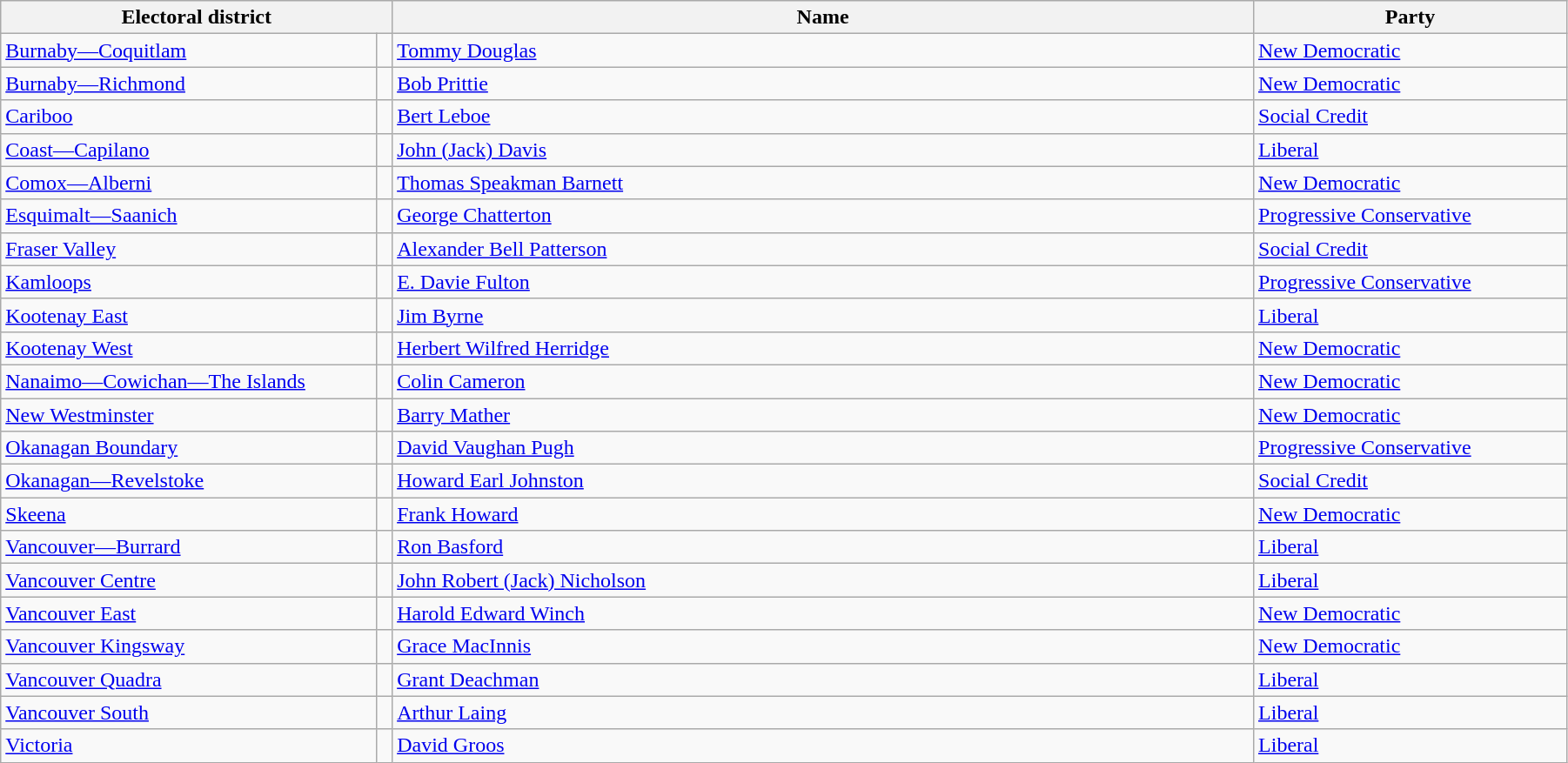<table class="wikitable" width=95%>
<tr>
<th colspan=2 width=25%>Electoral district</th>
<th>Name</th>
<th width=20%>Party</th>
</tr>
<tr>
<td width=24%><a href='#'>Burnaby—Coquitlam</a></td>
<td></td>
<td><a href='#'>Tommy Douglas</a></td>
<td><a href='#'>New Democratic</a></td>
</tr>
<tr>
<td><a href='#'>Burnaby—Richmond</a></td>
<td></td>
<td><a href='#'>Bob Prittie</a></td>
<td><a href='#'>New Democratic</a></td>
</tr>
<tr>
<td><a href='#'>Cariboo</a></td>
<td></td>
<td><a href='#'>Bert Leboe</a></td>
<td><a href='#'>Social Credit</a></td>
</tr>
<tr>
<td><a href='#'>Coast—Capilano</a></td>
<td></td>
<td><a href='#'>John (Jack) Davis</a></td>
<td><a href='#'>Liberal</a></td>
</tr>
<tr>
<td><a href='#'>Comox—Alberni</a></td>
<td></td>
<td><a href='#'>Thomas Speakman Barnett</a></td>
<td><a href='#'>New Democratic</a></td>
</tr>
<tr>
<td><a href='#'>Esquimalt—Saanich</a></td>
<td></td>
<td><a href='#'>George Chatterton</a></td>
<td><a href='#'>Progressive Conservative</a></td>
</tr>
<tr>
<td><a href='#'>Fraser Valley</a></td>
<td></td>
<td><a href='#'>Alexander Bell Patterson</a></td>
<td><a href='#'>Social Credit</a></td>
</tr>
<tr>
<td><a href='#'>Kamloops</a></td>
<td></td>
<td><a href='#'>E. Davie Fulton</a></td>
<td><a href='#'>Progressive Conservative</a></td>
</tr>
<tr>
<td><a href='#'>Kootenay East</a></td>
<td></td>
<td><a href='#'>Jim Byrne</a></td>
<td><a href='#'>Liberal</a></td>
</tr>
<tr>
<td><a href='#'>Kootenay West</a></td>
<td></td>
<td><a href='#'>Herbert Wilfred Herridge</a></td>
<td><a href='#'>New Democratic</a></td>
</tr>
<tr>
<td><a href='#'>Nanaimo—Cowichan—The Islands</a></td>
<td></td>
<td><a href='#'>Colin Cameron</a></td>
<td><a href='#'>New Democratic</a></td>
</tr>
<tr>
<td><a href='#'>New Westminster</a></td>
<td></td>
<td><a href='#'>Barry Mather</a></td>
<td><a href='#'>New Democratic</a></td>
</tr>
<tr>
<td><a href='#'>Okanagan Boundary</a></td>
<td></td>
<td><a href='#'>David Vaughan Pugh</a></td>
<td><a href='#'>Progressive Conservative</a></td>
</tr>
<tr>
<td><a href='#'>Okanagan—Revelstoke</a></td>
<td></td>
<td><a href='#'>Howard Earl Johnston</a></td>
<td><a href='#'>Social Credit</a></td>
</tr>
<tr>
<td><a href='#'>Skeena</a></td>
<td></td>
<td><a href='#'>Frank Howard</a></td>
<td><a href='#'>New Democratic</a></td>
</tr>
<tr>
<td><a href='#'>Vancouver—Burrard</a></td>
<td></td>
<td><a href='#'>Ron Basford</a></td>
<td><a href='#'>Liberal</a></td>
</tr>
<tr>
<td><a href='#'>Vancouver Centre</a></td>
<td></td>
<td><a href='#'>John Robert (Jack) Nicholson</a></td>
<td><a href='#'>Liberal</a></td>
</tr>
<tr>
<td><a href='#'>Vancouver East</a></td>
<td></td>
<td><a href='#'>Harold Edward Winch</a></td>
<td><a href='#'>New Democratic</a></td>
</tr>
<tr>
<td><a href='#'>Vancouver Kingsway</a></td>
<td></td>
<td><a href='#'>Grace MacInnis</a></td>
<td><a href='#'>New Democratic</a></td>
</tr>
<tr>
<td><a href='#'>Vancouver Quadra</a></td>
<td></td>
<td><a href='#'>Grant Deachman</a></td>
<td><a href='#'>Liberal</a></td>
</tr>
<tr>
<td><a href='#'>Vancouver South</a></td>
<td></td>
<td><a href='#'>Arthur Laing</a></td>
<td><a href='#'>Liberal</a></td>
</tr>
<tr>
<td><a href='#'>Victoria</a></td>
<td></td>
<td><a href='#'>David Groos</a></td>
<td><a href='#'>Liberal</a></td>
</tr>
</table>
